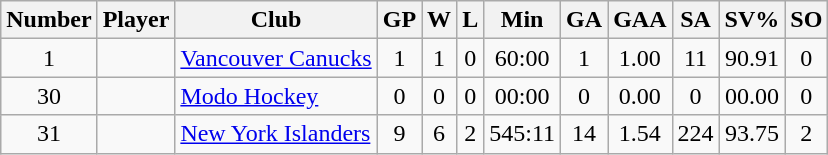<table class="wikitable sortable" style="text-align: center;">
<tr>
<th>Number</th>
<th>Player</th>
<th>Club</th>
<th>GP</th>
<th>W</th>
<th>L</th>
<th>Min</th>
<th>GA</th>
<th>GAA</th>
<th>SA</th>
<th>SV%</th>
<th>SO</th>
</tr>
<tr>
<td>1</td>
<td align=left></td>
<td align=left> <a href='#'>Vancouver Canucks</a></td>
<td>1</td>
<td>1</td>
<td>0</td>
<td>60:00</td>
<td>1</td>
<td>1.00</td>
<td>11</td>
<td>90.91</td>
<td>0</td>
</tr>
<tr>
<td>30</td>
<td align=left></td>
<td align=left> <a href='#'>Modo Hockey</a></td>
<td>0</td>
<td>0</td>
<td>0</td>
<td>00:00</td>
<td>0</td>
<td>0.00</td>
<td>0</td>
<td>00.00</td>
<td>0</td>
</tr>
<tr>
<td>31</td>
<td align=left></td>
<td align=left> <a href='#'>New York Islanders</a></td>
<td>9</td>
<td>6</td>
<td>2</td>
<td>545:11</td>
<td>14</td>
<td>1.54</td>
<td>224</td>
<td>93.75</td>
<td>2</td>
</tr>
</table>
